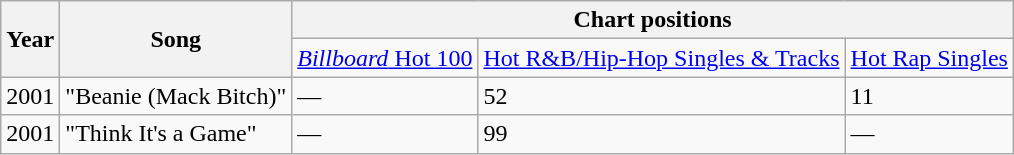<table class="wikitable">
<tr>
<th rowspan="2">Year</th>
<th rowspan="2">Song</th>
<th colspan="4">Chart positions</th>
</tr>
<tr>
<td><a href='#'><em>Billboard</em> Hot 100</a></td>
<td><a href='#'>Hot R&B/Hip-Hop Singles & Tracks</a></td>
<td><a href='#'>Hot Rap Singles</a></td>
</tr>
<tr>
<td>2001</td>
<td>"Beanie (Mack Bitch)"</td>
<td>—</td>
<td>52</td>
<td>11</td>
</tr>
<tr>
<td>2001</td>
<td>"Think It's a Game"</td>
<td>—</td>
<td>99</td>
<td>—</td>
</tr>
</table>
